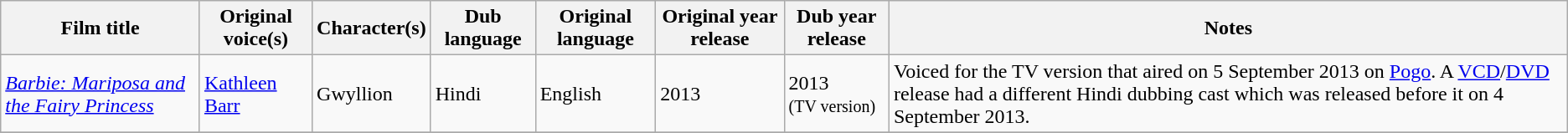<table class="wikitable">
<tr>
<th>Film title</th>
<th>Original voice(s)</th>
<th>Character(s)</th>
<th>Dub language</th>
<th>Original language</th>
<th>Original year release</th>
<th>Dub year release</th>
<th>Notes</th>
</tr>
<tr>
<td><em><a href='#'>Barbie: Mariposa and the Fairy Princess</a></em></td>
<td><a href='#'>Kathleen Barr</a></td>
<td>Gwyllion</td>
<td>Hindi</td>
<td>English</td>
<td>2013</td>
<td>2013 <br> <small>(TV version)</small></td>
<td>Voiced for the TV version that aired on 5 September 2013 on <a href='#'>Pogo</a>. A <a href='#'>VCD</a>/<a href='#'>DVD</a> release had a different Hindi dubbing cast which was released before it on 4 September 2013.</td>
</tr>
<tr>
</tr>
</table>
